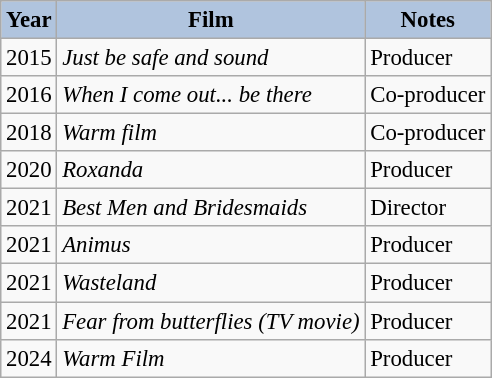<table class="wikitable" style="font-size:95%;">
<tr>
<th style="background:#B0C4DE;">Year</th>
<th style="background:#B0C4DE;">Film</th>
<th style="background:#B0C4DE;">Notes</th>
</tr>
<tr>
<td>2015</td>
<td><em>Just be safe and sound</em></td>
<td>Producer</td>
</tr>
<tr>
<td>2016</td>
<td><em>When I come out... be there</em></td>
<td>Co-producer</td>
</tr>
<tr>
<td>2018</td>
<td><em>Warm film</em></td>
<td>Co-producer</td>
</tr>
<tr>
<td>2020</td>
<td><em>Roxanda</em></td>
<td>Producer</td>
</tr>
<tr>
<td>2021</td>
<td><em>Best Men and Bridesmaids</em></td>
<td>Director</td>
</tr>
<tr>
<td>2021</td>
<td><em>Animus</em></td>
<td>Producer</td>
</tr>
<tr>
<td>2021</td>
<td><em>Wasteland</em></td>
<td>Producer</td>
</tr>
<tr>
<td>2021</td>
<td><em>Fear from butterflies (TV movie)</em></td>
<td>Producer</td>
</tr>
<tr>
<td>2024</td>
<td><em>Warm Film</em></td>
<td>Producer</td>
</tr>
</table>
